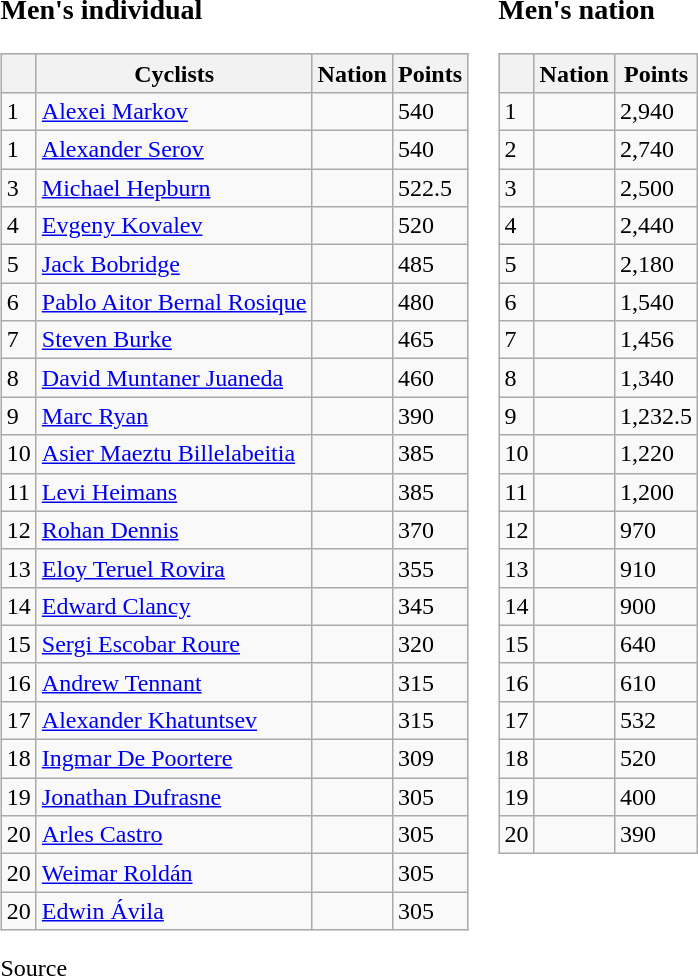<table class="vatop">
<tr valign="top">
<td><br><h3>Men's individual</h3><table class="wikitable sortable">
<tr style=background:#ccccff;>
<th></th>
<th>Cyclists</th>
<th>Nation</th>
<th>Points</th>
</tr>
<tr>
<td>1</td>
<td><a href='#'>Alexei Markov</a></td>
<td></td>
<td>540</td>
</tr>
<tr>
<td>1</td>
<td><a href='#'>Alexander Serov</a></td>
<td></td>
<td>540</td>
</tr>
<tr>
<td>3</td>
<td><a href='#'>Michael Hepburn</a></td>
<td></td>
<td>522.5</td>
</tr>
<tr>
<td>4</td>
<td><a href='#'>Evgeny Kovalev</a></td>
<td></td>
<td>520</td>
</tr>
<tr>
<td>5</td>
<td><a href='#'>Jack Bobridge</a></td>
<td></td>
<td>485</td>
</tr>
<tr>
<td>6</td>
<td><a href='#'>Pablo Aitor Bernal Rosique</a></td>
<td></td>
<td>480</td>
</tr>
<tr>
<td>7</td>
<td><a href='#'>Steven Burke</a></td>
<td></td>
<td>465</td>
</tr>
<tr>
<td>8</td>
<td><a href='#'>David Muntaner Juaneda</a></td>
<td></td>
<td>460</td>
</tr>
<tr>
<td>9</td>
<td><a href='#'>Marc Ryan</a></td>
<td></td>
<td>390</td>
</tr>
<tr>
<td>10</td>
<td><a href='#'>Asier Maeztu Billelabeitia</a></td>
<td></td>
<td>385</td>
</tr>
<tr>
<td>11</td>
<td><a href='#'>Levi Heimans</a></td>
<td></td>
<td>385</td>
</tr>
<tr>
<td>12</td>
<td><a href='#'>Rohan Dennis</a></td>
<td></td>
<td>370</td>
</tr>
<tr>
<td>13</td>
<td><a href='#'>Eloy Teruel Rovira</a></td>
<td></td>
<td>355</td>
</tr>
<tr>
<td>14</td>
<td><a href='#'>Edward Clancy</a></td>
<td></td>
<td>345</td>
</tr>
<tr>
<td>15</td>
<td><a href='#'>Sergi Escobar Roure</a></td>
<td></td>
<td>320</td>
</tr>
<tr>
<td>16</td>
<td><a href='#'>Andrew Tennant</a></td>
<td></td>
<td>315</td>
</tr>
<tr>
<td>17</td>
<td><a href='#'>Alexander Khatuntsev</a></td>
<td></td>
<td>315</td>
</tr>
<tr>
<td>18</td>
<td><a href='#'>Ingmar De Poortere</a></td>
<td></td>
<td>309</td>
</tr>
<tr>
<td>19</td>
<td><a href='#'>Jonathan Dufrasne</a></td>
<td></td>
<td>305</td>
</tr>
<tr>
<td>20</td>
<td><a href='#'>Arles Castro</a></td>
<td></td>
<td>305</td>
</tr>
<tr>
<td>20</td>
<td><a href='#'>Weimar Roldán</a></td>
<td></td>
<td>305</td>
</tr>
<tr>
<td>20</td>
<td><a href='#'>Edwin Ávila</a></td>
<td></td>
<td>305</td>
</tr>
</table>
Source</td>
<td><br><h3>Men's nation</h3><table class="wikitable sortable">
<tr style=background:#ccccff;>
<th></th>
<th>Nation</th>
<th>Points</th>
</tr>
<tr>
<td>1</td>
<td></td>
<td>2,940</td>
</tr>
<tr>
<td>2</td>
<td></td>
<td>2,740</td>
</tr>
<tr>
<td>3</td>
<td></td>
<td>2,500</td>
</tr>
<tr>
<td>4</td>
<td></td>
<td>2,440</td>
</tr>
<tr>
<td>5</td>
<td></td>
<td>2,180</td>
</tr>
<tr>
<td>6</td>
<td></td>
<td>1,540</td>
</tr>
<tr>
<td>7</td>
<td></td>
<td>1,456</td>
</tr>
<tr>
<td>8</td>
<td></td>
<td>1,340</td>
</tr>
<tr>
<td>9</td>
<td></td>
<td>1,232.5</td>
</tr>
<tr>
<td>10</td>
<td></td>
<td>1,220</td>
</tr>
<tr>
<td>11</td>
<td></td>
<td>1,200</td>
</tr>
<tr>
<td>12</td>
<td></td>
<td>970</td>
</tr>
<tr>
<td>13</td>
<td></td>
<td>910</td>
</tr>
<tr>
<td>14</td>
<td></td>
<td>900</td>
</tr>
<tr>
<td>15</td>
<td></td>
<td>640</td>
</tr>
<tr>
<td>16</td>
<td></td>
<td>610</td>
</tr>
<tr>
<td>17</td>
<td></td>
<td>532</td>
</tr>
<tr>
<td>18</td>
<td></td>
<td>520</td>
</tr>
<tr>
<td>19</td>
<td></td>
<td>400</td>
</tr>
<tr>
<td>20</td>
<td></td>
<td>390</td>
</tr>
</table>
</td>
</tr>
</table>
